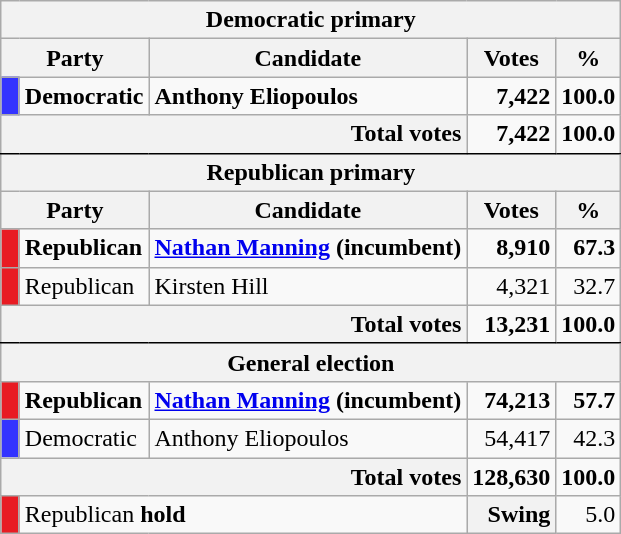<table class="wikitable">
<tr>
<th colspan=5>Democratic primary</th>
</tr>
<tr>
<th colspan=2>Party</th>
<th>Candidate</th>
<th>Votes</th>
<th>%</th>
</tr>
<tr>
<td style="width:5px; background:#3333FF"></td>
<td><strong>Democratic</strong></td>
<td><strong>Anthony Eliopoulos</strong></td>
<td style="text-align:right;margin-right:0.5em"><strong>7,422</strong></td>
<td style="text-align:right;margin-right:0.5em"><strong>100.0</strong></td>
</tr>
<tr>
<th colspan=3; style="text-align:right; border-bottom:solid 1px black">Total votes</th>
<td style="border-bottom:solid 1px black;text-align:right;margin-right:0.5em"><strong>7,422</strong></td>
<td style="border-bottom:solid 1px black;text-align:right;margin-right:0.5em"><strong>100.0</strong></td>
</tr>
<tr>
<th colspan=5>Republican primary</th>
</tr>
<tr>
<th colspan=2>Party</th>
<th>Candidate</th>
<th>Votes</th>
<th>%</th>
</tr>
<tr>
<td style="width:5px; background:#E81B23"></td>
<td><strong>Republican</strong></td>
<td><strong><a href='#'>Nathan Manning</a> (incumbent)</strong></td>
<td style="text-align:right;margin-right:0.5em"><strong>8,910</strong></td>
<td style="text-align:right;margin-right:0.5em"><strong>67.3</strong></td>
</tr>
<tr>
<td style="width:5px; background:#E81B23"></td>
<td>Republican</td>
<td>Kirsten Hill</td>
<td style="text-align:right;margin-right:0.5em">4,321</td>
<td style="text-align:right;margin-right:0.5em">32.7</td>
</tr>
<tr>
<th colspan=3; style="text-align:right; border-bottom:solid 1px black">Total votes</th>
<td style="border-bottom:solid 1px black;text-align:right;margin-right:0.5em"><strong>13,231</strong></td>
<td style="border-bottom:solid 1px black;text-align:right;margin-right:0.5em"><strong>100.0</strong></td>
</tr>
<tr>
<th colspan=5>General election</th>
</tr>
<tr>
<td style="width:5px; background:#E81B23"></td>
<td><strong>Republican</strong></td>
<td><strong><a href='#'>Nathan Manning</a> (incumbent)</strong></td>
<td style="text-align:right;margin-right:0.5em"><strong>74,213</strong></td>
<td style="text-align:right;margin-right:0.5em"><strong>57.7</strong></td>
</tr>
<tr>
<td style="width:5px; background:#3333FF"></td>
<td>Democratic</td>
<td>Anthony Eliopoulos</td>
<td style="text-align:right;margin-right:0.5em">54,417</td>
<td style="text-align:right;margin-right:0.5em">42.3</td>
</tr>
<tr>
<th colspan=3; style="text-align:right">Total votes</th>
<td style="text-align:right;margin-right:0.5em"><strong>128,630</strong></td>
<td style="text-align:right;margin-right:0.5em"><strong>100.0</strong></td>
</tr>
<tr>
<td style="width:5px; background:#E81B23"></td>
<td colspan=2>Republican <strong>hold</strong></td>
<th style="text-align:right;margin-right:0.5em">Swing</th>
<td style="text-align:right;margin-right:0.5em">5.0</td>
</tr>
</table>
